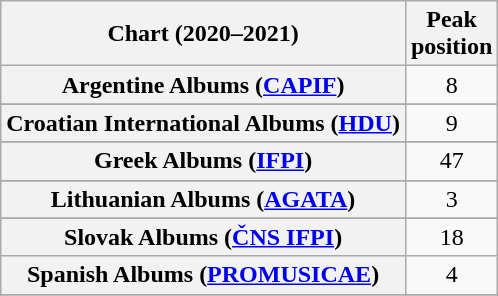<table class="wikitable sortable plainrowheaders" style="text-align:center">
<tr>
<th scope="col">Chart (2020–2021)</th>
<th scope="col">Peak<br>position</th>
</tr>
<tr>
<th scope="row">Argentine Albums (<a href='#'>CAPIF</a>)</th>
<td>8</td>
</tr>
<tr>
</tr>
<tr>
</tr>
<tr>
</tr>
<tr>
</tr>
<tr>
</tr>
<tr>
<th scope="row">Croatian International Albums (<a href='#'>HDU</a>)</th>
<td>9</td>
</tr>
<tr>
</tr>
<tr>
</tr>
<tr>
</tr>
<tr>
</tr>
<tr>
</tr>
<tr>
</tr>
<tr>
<th scope="row">Greek Albums (<a href='#'>IFPI</a>)</th>
<td>47</td>
</tr>
<tr>
</tr>
<tr>
</tr>
<tr>
</tr>
<tr>
<th scope="row">Lithuanian Albums (<a href='#'>AGATA</a>)</th>
<td>3</td>
</tr>
<tr>
</tr>
<tr>
</tr>
<tr>
</tr>
<tr>
</tr>
<tr>
</tr>
<tr>
<th scope="row">Slovak Albums (<a href='#'>ČNS IFPI</a>)</th>
<td>18</td>
</tr>
<tr>
<th scope="row">Spanish Albums (<a href='#'>PROMUSICAE</a>)</th>
<td>4</td>
</tr>
<tr>
</tr>
<tr>
</tr>
<tr>
</tr>
<tr>
</tr>
<tr>
</tr>
</table>
